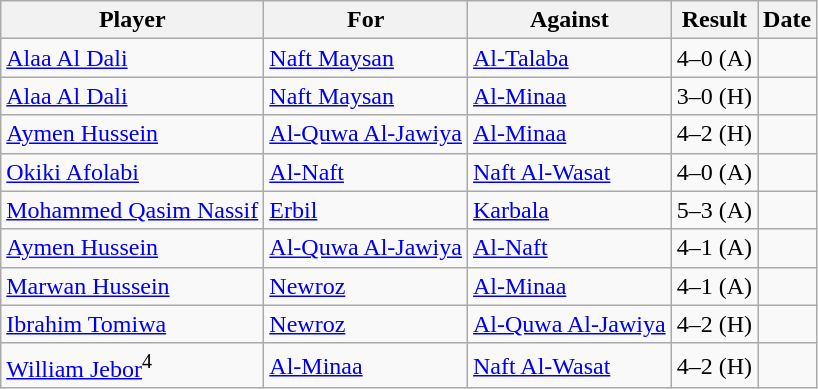<table class="wikitable">
<tr>
<th>Player</th>
<th>For</th>
<th>Against</th>
<th style="text-align:center">Result</th>
<th>Date</th>
</tr>
<tr>
<td> <a href='#'>Alaa Al Dali</a></td>
<td><a href='#'>Naft Maysan</a></td>
<td><a href='#'>Al-Talaba</a></td>
<td style="text-align:center;">4–0 (A)</td>
<td></td>
</tr>
<tr>
<td> <a href='#'>Alaa Al Dali</a></td>
<td><a href='#'>Naft Maysan</a></td>
<td><a href='#'>Al-Minaa</a></td>
<td style="text-align:center;">3–0 (H)</td>
<td></td>
</tr>
<tr>
<td> <a href='#'>Aymen Hussein</a></td>
<td><a href='#'>Al-Quwa Al-Jawiya</a></td>
<td><a href='#'>Al-Minaa</a></td>
<td style="text-align:center;">4–2 (H)</td>
<td></td>
</tr>
<tr>
<td> <a href='#'>Okiki Afolabi</a></td>
<td><a href='#'>Al-Naft</a></td>
<td><a href='#'>Naft Al-Wasat</a></td>
<td style="text-align:center;">4–0 (A)</td>
<td></td>
</tr>
<tr>
<td> <a href='#'>Mohammed Qasim Nassif</a></td>
<td><a href='#'>Erbil</a></td>
<td><a href='#'>Karbala</a></td>
<td style="text-align:center;">5–3 (A)</td>
<td></td>
</tr>
<tr>
<td> <a href='#'>Aymen Hussein</a></td>
<td><a href='#'>Al-Quwa Al-Jawiya</a></td>
<td><a href='#'>Al-Naft</a></td>
<td style="text-align:center;">4–1 (A)</td>
<td></td>
</tr>
<tr>
<td> <a href='#'>Marwan Hussein</a></td>
<td><a href='#'>Newroz</a></td>
<td><a href='#'>Al-Minaa</a></td>
<td style="text-align:center;">4–1 (A)</td>
<td></td>
</tr>
<tr>
<td> <a href='#'>Ibrahim Tomiwa</a></td>
<td><a href='#'>Newroz</a></td>
<td><a href='#'>Al-Quwa Al-Jawiya</a></td>
<td style="text-align:center;">4–2 (H)</td>
<td></td>
</tr>
<tr>
<td> <a href='#'>William Jebor</a><sup>4</sup></td>
<td><a href='#'>Al-Minaa</a></td>
<td><a href='#'>Naft Al-Wasat</a></td>
<td style="text-align:center;">4–2 (H)</td>
<td></td>
</tr>
</table>
